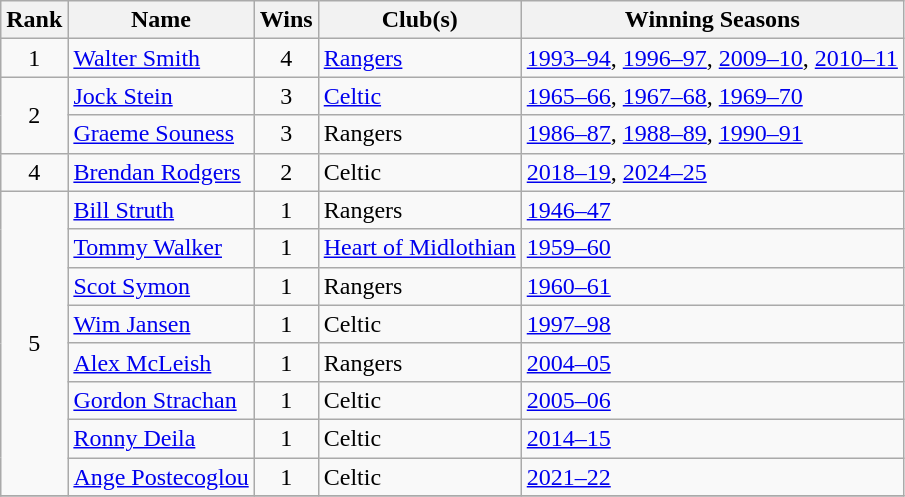<table class="wikitable">
<tr>
<th>Rank</th>
<th>Name</th>
<th>Wins</th>
<th>Club(s)</th>
<th>Winning Seasons</th>
</tr>
<tr>
<td style=text-align:center>1</td>
<td><a href='#'>Walter Smith</a></td>
<td style=text-align:center>4</td>
<td><a href='#'>Rangers</a></td>
<td><a href='#'>1993–94</a>, <a href='#'>1996–97</a>, <a href='#'>2009–10</a>, <a href='#'>2010–11</a></td>
</tr>
<tr>
<td rowspan="2" style=text-align:center>2</td>
<td><a href='#'>Jock Stein</a></td>
<td style=text-align:center>3</td>
<td><a href='#'>Celtic</a></td>
<td><a href='#'>1965–66</a>, <a href='#'>1967–68</a>, <a href='#'>1969–70</a></td>
</tr>
<tr>
<td><a href='#'>Graeme Souness</a></td>
<td style=text-align:center>3</td>
<td>Rangers</td>
<td><a href='#'>1986–87</a>, <a href='#'>1988–89</a>, <a href='#'>1990–91</a></td>
</tr>
<tr>
<td style=text-align:center>4</td>
<td><a href='#'>Brendan Rodgers</a></td>
<td style=text-align:center>2</td>
<td>Celtic</td>
<td><a href='#'>2018–19</a>, <a href='#'>2024–25</a></td>
</tr>
<tr>
<td rowspan="8" style=text-align:center>5</td>
<td><a href='#'>Bill Struth</a></td>
<td style=text-align:center>1</td>
<td>Rangers</td>
<td><a href='#'>1946–47</a></td>
</tr>
<tr>
<td><a href='#'>Tommy Walker</a></td>
<td style=text-align:center>1</td>
<td><a href='#'>Heart of Midlothian</a></td>
<td><a href='#'>1959–60</a></td>
</tr>
<tr>
<td><a href='#'>Scot Symon</a></td>
<td style=text-align:center>1</td>
<td>Rangers</td>
<td><a href='#'>1960–61</a></td>
</tr>
<tr>
<td><a href='#'>Wim Jansen</a></td>
<td style=text-align:center>1</td>
<td>Celtic</td>
<td><a href='#'>1997–98</a></td>
</tr>
<tr>
<td><a href='#'>Alex McLeish</a></td>
<td style=text-align:center>1</td>
<td>Rangers</td>
<td><a href='#'>2004–05</a></td>
</tr>
<tr>
<td><a href='#'>Gordon Strachan</a></td>
<td style=text-align:center>1</td>
<td>Celtic</td>
<td><a href='#'>2005–06</a></td>
</tr>
<tr>
<td><a href='#'>Ronny Deila</a></td>
<td style=text-align:center>1</td>
<td>Celtic</td>
<td><a href='#'>2014–15</a></td>
</tr>
<tr>
<td><a href='#'>Ange Postecoglou</a></td>
<td style=text-align:center>1</td>
<td>Celtic</td>
<td><a href='#'>2021–22</a></td>
</tr>
<tr>
</tr>
</table>
